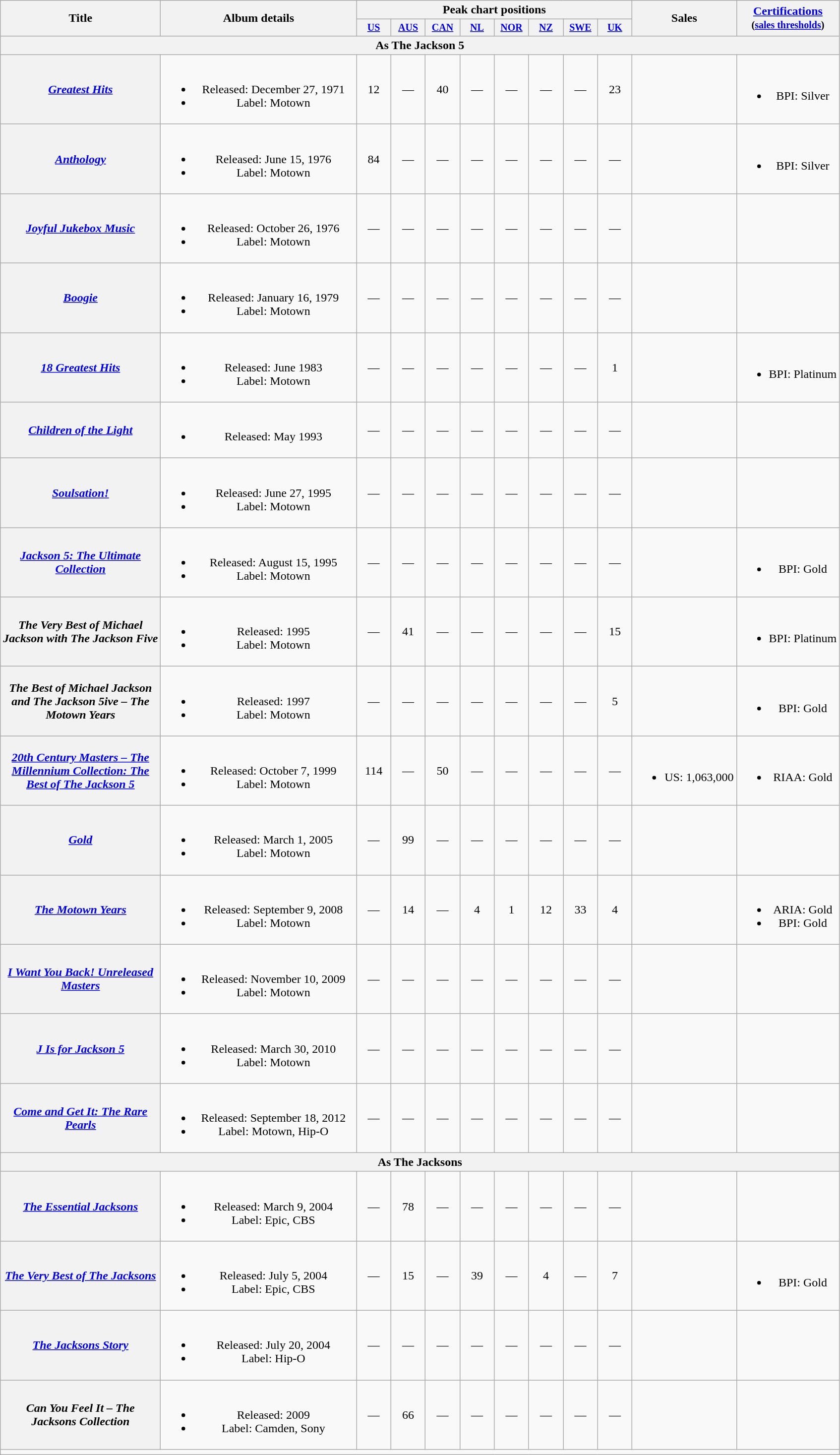<table class="wikitable plainrowheaders" style="text-align:center;">
<tr>
<th rowspan="2" style="width:13em;">Title</th>
<th rowspan="2" style="width:16em;">Album details</th>
<th colspan="8">Peak chart positions</th>
<th rowspan="2">Sales</th>
<th rowspan="2"><a href='#'>Certifications</a><br><small>(<a href='#'>sales thresholds</a>)</small></th>
</tr>
<tr style="font-size:smaller;">
<th style="width:3em;"><a href='#'>US</a><br></th>
<th style="width:3em;"><a href='#'>AUS</a><br></th>
<th style="width:3em;"><a href='#'>CAN</a></th>
<th style="width:3em;"><a href='#'>NL</a><br></th>
<th style="width:3em;"><a href='#'>NOR</a><br></th>
<th style="width:3em;"><a href='#'>NZ</a><br></th>
<th style="width:3em;"><a href='#'>SWE</a><br></th>
<th style="width:3em;"><a href='#'>UK</a><br></th>
</tr>
<tr>
<th colspan="12">As The Jackson 5</th>
</tr>
<tr>
<th scope="row"><em><a href='#'>Greatest Hits</a></em></th>
<td><br><ul><li>Released: December 27, 1971</li><li>Label: Motown</li></ul></td>
<td>12</td>
<td>—</td>
<td>40</td>
<td>—</td>
<td>—</td>
<td>—</td>
<td>—</td>
<td>23</td>
<td></td>
<td><br><ul><li>BPI: Silver</li></ul></td>
</tr>
<tr>
<th scope="row"><em><a href='#'>Anthology</a></em></th>
<td><br><ul><li>Released: June 15, 1976</li><li>Label: Motown</li></ul></td>
<td>84</td>
<td>—</td>
<td>—</td>
<td>—</td>
<td>—</td>
<td>—</td>
<td>—</td>
<td>—</td>
<td></td>
<td><br><ul><li>BPI: Silver</li></ul></td>
</tr>
<tr>
<th scope="row"><em><a href='#'>Joyful Jukebox Music</a></em></th>
<td><br><ul><li>Released: October 26, 1976</li><li>Label: Motown</li></ul></td>
<td>—</td>
<td>—</td>
<td>—</td>
<td>—</td>
<td>—</td>
<td>—</td>
<td>—</td>
<td>—</td>
<td></td>
<td></td>
</tr>
<tr>
<th scope="row"><em><a href='#'>Boogie</a></em></th>
<td><br><ul><li>Released: January 16, 1979</li><li>Label: Motown</li></ul></td>
<td>—</td>
<td>—</td>
<td>—</td>
<td>—</td>
<td>—</td>
<td>—</td>
<td>—</td>
<td>—</td>
<td></td>
<td></td>
</tr>
<tr>
<th scope="row"><em><a href='#'>18 Greatest Hits</a></em></th>
<td><br><ul><li>Released: June 1983</li><li>Label: Motown</li></ul></td>
<td>—</td>
<td>—</td>
<td>—</td>
<td>—</td>
<td>—</td>
<td>—</td>
<td>—</td>
<td>1</td>
<td></td>
<td><br><ul><li>BPI: Platinum</li></ul></td>
</tr>
<tr>
<th scope="row"><em><a href='#'>Children of the Light</a></em></th>
<td><br><ul><li>Released: May 1993</li></ul></td>
<td>—</td>
<td>—</td>
<td>—</td>
<td>—</td>
<td>—</td>
<td>—</td>
<td>—</td>
<td>—</td>
<td></td>
<td></td>
</tr>
<tr>
<th scope="row"><em><a href='#'>Soulsation!</a></em></th>
<td><br><ul><li>Released: June 27, 1995</li><li>Label: Motown</li></ul></td>
<td>—</td>
<td>—</td>
<td>—</td>
<td>—</td>
<td>—</td>
<td>—</td>
<td>—</td>
<td>—</td>
<td></td>
<td></td>
</tr>
<tr>
<th scope="row"><em><a href='#'>Jackson 5: The Ultimate Collection</a></em></th>
<td><br><ul><li>Released: August 15, 1995</li><li>Label: Motown</li></ul></td>
<td>—</td>
<td>—</td>
<td>—</td>
<td>—</td>
<td>—</td>
<td>—</td>
<td>—</td>
<td>—</td>
<td></td>
<td><br><ul><li>BPI: Gold</li></ul></td>
</tr>
<tr>
<th scope="row"><em>The Very Best of Michael Jackson with The Jackson Five</em></th>
<td><br><ul><li>Released: 1995</li><li>Label: Motown</li></ul></td>
<td>—</td>
<td>41</td>
<td>—</td>
<td>—</td>
<td>—</td>
<td>—</td>
<td>—</td>
<td>15</td>
<td></td>
<td><br><ul><li>BPI: Platinum</li></ul></td>
</tr>
<tr>
<th scope="row"><em>The Best of Michael Jackson and The Jackson 5ive – The Motown Years</em></th>
<td><br><ul><li>Released: 1997</li><li>Label: Motown</li></ul></td>
<td>—</td>
<td>—</td>
<td>—</td>
<td>—</td>
<td>—</td>
<td>—</td>
<td>—</td>
<td>5</td>
<td></td>
<td><br><ul><li>BPI: Gold</li></ul></td>
</tr>
<tr>
<th scope="row"><em><a href='#'>20th Century Masters – The Millennium Collection: The Best of The Jackson 5</a></em></th>
<td><br><ul><li>Released: October 7, 1999</li><li>Label: Motown</li></ul></td>
<td>114</td>
<td>—</td>
<td>50</td>
<td>—</td>
<td>—</td>
<td>—</td>
<td>—</td>
<td>—</td>
<td><br><ul><li>US: 1,063,000</li></ul></td>
<td><br><ul><li>RIAA: Gold</li></ul></td>
</tr>
<tr>
<th scope="row"><em><a href='#'>Gold</a></em></th>
<td><br><ul><li>Released: March 1, 2005</li><li>Label: Motown</li></ul></td>
<td>—</td>
<td>99</td>
<td>—</td>
<td>—</td>
<td>—</td>
<td>—</td>
<td>—</td>
<td>—</td>
<td></td>
<td></td>
</tr>
<tr>
<th scope="row"><em><a href='#'>The Motown Years</a></em></th>
<td><br><ul><li>Released: September 9, 2008</li><li>Label: Motown</li></ul></td>
<td>—</td>
<td>14</td>
<td>—</td>
<td>4</td>
<td>1</td>
<td>12</td>
<td>33</td>
<td>4</td>
<td></td>
<td><br><ul><li>ARIA: Gold</li><li>BPI: Gold</li></ul></td>
</tr>
<tr>
<th scope="row"><em><a href='#'>I Want You Back! Unreleased Masters</a></em></th>
<td><br><ul><li>Released: November 10, 2009</li><li>Label: Motown</li></ul></td>
<td>—</td>
<td>—</td>
<td>—</td>
<td>—</td>
<td>—</td>
<td>—</td>
<td>—</td>
<td>—</td>
<td></td>
<td></td>
</tr>
<tr>
<th scope="row"><em><a href='#'>J Is for Jackson 5</a></em></th>
<td><br><ul><li>Released: March 30, 2010</li><li>Label: Motown</li></ul></td>
<td>—</td>
<td>—</td>
<td>—</td>
<td>—</td>
<td>—</td>
<td>—</td>
<td>—</td>
<td>—</td>
<td></td>
<td></td>
</tr>
<tr>
<th scope="row"><em><a href='#'>Come and Get It: The Rare Pearls</a></em></th>
<td><br><ul><li>Released: September 18, 2012</li><li>Label: Motown, Hip-O</li></ul></td>
<td>—</td>
<td>—</td>
<td>—</td>
<td>—</td>
<td>—</td>
<td>—</td>
<td>—</td>
<td>—</td>
<td></td>
<td></td>
</tr>
<tr>
<th colspan="12">As The Jacksons</th>
</tr>
<tr>
<th scope="row"><em><a href='#'>The Essential Jacksons</a></em></th>
<td><br><ul><li>Released: March 9, 2004</li><li>Label: Epic, CBS</li></ul></td>
<td>—</td>
<td>78</td>
<td>—</td>
<td>—</td>
<td>—</td>
<td>—</td>
<td>—</td>
<td>—</td>
<td></td>
<td></td>
</tr>
<tr>
<th scope="row"><em><a href='#'>The Very Best of The Jacksons</a></em></th>
<td><br><ul><li>Released: July 5, 2004</li><li>Label: Epic, CBS</li></ul></td>
<td>—</td>
<td>15</td>
<td>—</td>
<td>39</td>
<td>—</td>
<td>4</td>
<td>—</td>
<td>7</td>
<td></td>
<td><br><ul><li>BPI: Gold</li></ul></td>
</tr>
<tr>
<th scope="row"><em><a href='#'>The Jacksons Story</a></em></th>
<td><br><ul><li>Released: July 20, 2004</li><li>Label: Hip-O</li></ul></td>
<td>—</td>
<td>—</td>
<td>—</td>
<td>—</td>
<td>—</td>
<td>—</td>
<td>—</td>
<td>—</td>
<td></td>
<td></td>
</tr>
<tr>
<th scope="row"><em>Can You Feel It – The Jacksons Collection</em></th>
<td><br><ul><li>Released: 2009</li><li>Label: Camden, Sony</li></ul></td>
<td>—</td>
<td>66</td>
<td>—</td>
<td>—</td>
<td>—</td>
<td>—</td>
<td>—</td>
<td>—</td>
<td></td>
<td></td>
</tr>
<tr>
<td colspan="12"></td>
</tr>
</table>
